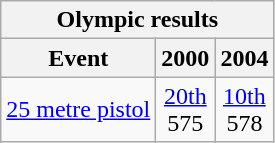<table class="wikitable" style="text-align: center">
<tr>
<th colspan=3>Olympic results</th>
</tr>
<tr>
<th>Event</th>
<th>2000</th>
<th>2004</th>
</tr>
<tr>
<td align=left><a href='#'>25 metre pistol</a></td>
<td><a href='#'>20th</a><br>575</td>
<td><a href='#'>10th</a><br>578</td>
</tr>
</table>
